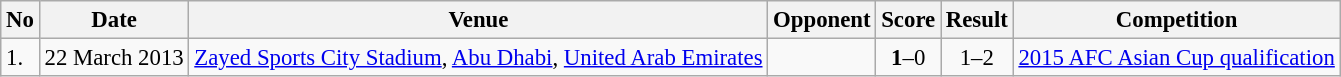<table class="wikitable" style="font-size:95%;">
<tr>
<th>No</th>
<th>Date</th>
<th>Venue</th>
<th>Opponent</th>
<th>Score</th>
<th>Result</th>
<th>Competition</th>
</tr>
<tr>
<td>1.</td>
<td>22 March 2013</td>
<td><a href='#'>Zayed Sports City Stadium</a>, <a href='#'>Abu Dhabi</a>, <a href='#'>United Arab Emirates</a></td>
<td></td>
<td align=center><strong>1</strong>–0</td>
<td align=center>1–2</td>
<td><a href='#'>2015 AFC Asian Cup qualification</a></td>
</tr>
</table>
